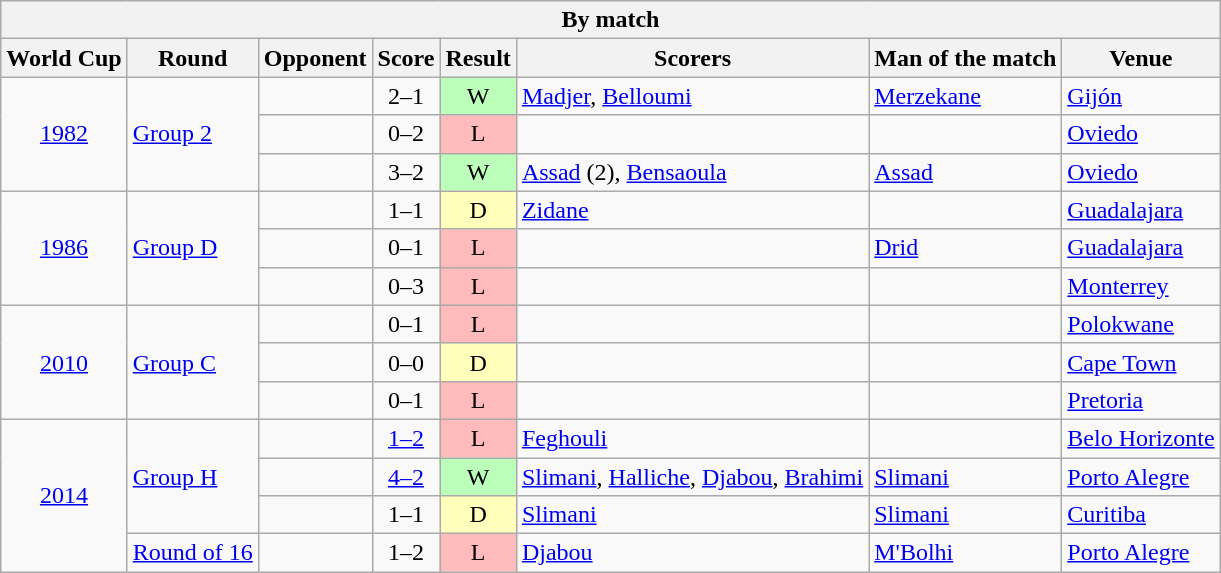<table class="wikitable sortable" style="text-align: left;">
<tr>
<th colspan=8>By match</th>
</tr>
<tr>
<th>World Cup</th>
<th>Round</th>
<th>Opponent</th>
<th>Score</th>
<th>Result</th>
<th>Scorers</th>
<th>Man of the match</th>
<th>Venue</th>
</tr>
<tr>
<td rowspan=3 align=center><a href='#'>1982</a></td>
<td rowspan=3><a href='#'>Group 2</a></td>
<td></td>
<td align=center>2–1</td>
<td align=center bgcolor="#bbffbb">W</td>
<td><a href='#'>Madjer</a>, <a href='#'>Belloumi</a></td>
<td><a href='#'>Merzekane</a></td>
<td><a href='#'>Gijón</a></td>
</tr>
<tr>
<td></td>
<td align=center>0–2</td>
<td align=center bgcolor="#ffbbbb">L</td>
<td></td>
<td></td>
<td><a href='#'>Oviedo</a></td>
</tr>
<tr>
<td></td>
<td align=center>3–2</td>
<td align=center bgcolor="#bbffbb">W</td>
<td><a href='#'>Assad</a> (2), <a href='#'>Bensaoula</a></td>
<td><a href='#'>Assad</a></td>
<td><a href='#'>Oviedo</a></td>
</tr>
<tr>
<td rowspan=3 align=center><a href='#'>1986</a></td>
<td rowspan=3><a href='#'>Group D</a></td>
<td></td>
<td align=center>1–1</td>
<td align=center bgcolor="#ffffbb">D</td>
<td><a href='#'>Zidane</a></td>
<td></td>
<td><a href='#'>Guadalajara</a></td>
</tr>
<tr>
<td></td>
<td align=center>0–1</td>
<td align=center bgcolor="#ffbbbb">L</td>
<td></td>
<td><a href='#'>Drid</a></td>
<td><a href='#'>Guadalajara</a></td>
</tr>
<tr>
<td></td>
<td align=center>0–3</td>
<td align=center bgcolor="#ffbbbb">L</td>
<td></td>
<td></td>
<td><a href='#'>Monterrey</a></td>
</tr>
<tr>
<td rowspan=3 align=center><a href='#'>2010</a></td>
<td rowspan=3><a href='#'>Group C</a></td>
<td></td>
<td align=center>0–1</td>
<td align=center bgcolor="#ffbbbb">L</td>
<td></td>
<td></td>
<td><a href='#'>Polokwane</a></td>
</tr>
<tr>
<td></td>
<td align=center>0–0</td>
<td align=center bgcolor="#ffffbb">D</td>
<td></td>
<td></td>
<td><a href='#'>Cape Town</a></td>
</tr>
<tr>
<td></td>
<td align=center>0–1</td>
<td align=center bgcolor="#ffbbbb">L</td>
<td></td>
<td></td>
<td><a href='#'>Pretoria</a></td>
</tr>
<tr>
<td rowspan=4 align=center><a href='#'>2014</a></td>
<td rowspan=3><a href='#'>Group H</a></td>
<td></td>
<td align=center><a href='#'>1–2</a></td>
<td align=center bgcolor="#ffbbbb">L</td>
<td><a href='#'>Feghouli</a></td>
<td></td>
<td><a href='#'>Belo Horizonte</a></td>
</tr>
<tr>
<td></td>
<td align=center><a href='#'>4–2</a></td>
<td align=center bgcolor="#bbffbb">W</td>
<td><a href='#'>Slimani</a>, <a href='#'>Halliche</a>, <a href='#'>Djabou</a>, <a href='#'>Brahimi</a></td>
<td><a href='#'>Slimani</a></td>
<td><a href='#'>Porto Alegre</a></td>
</tr>
<tr>
<td></td>
<td align=center>1–1</td>
<td align=center bgcolor="#ffffbb">D</td>
<td><a href='#'>Slimani</a></td>
<td><a href='#'>Slimani</a></td>
<td><a href='#'>Curitiba</a></td>
</tr>
<tr>
<td><a href='#'>Round of 16</a></td>
<td></td>
<td align=center>1–2 </td>
<td align=center bgcolor="#ffbbbb">L</td>
<td><a href='#'>Djabou</a></td>
<td><a href='#'>M'Bolhi</a></td>
<td><a href='#'>Porto Alegre</a></td>
</tr>
</table>
